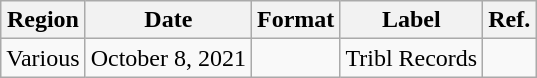<table class="wikitable plainrowheaders">
<tr>
<th scope="col">Region</th>
<th scope="col">Date</th>
<th scope="col">Format</th>
<th scope="col">Label</th>
<th scope="col">Ref.</th>
</tr>
<tr>
<td>Various</td>
<td>October 8, 2021</td>
<td></td>
<td>Tribl Records</td>
<td></td>
</tr>
</table>
